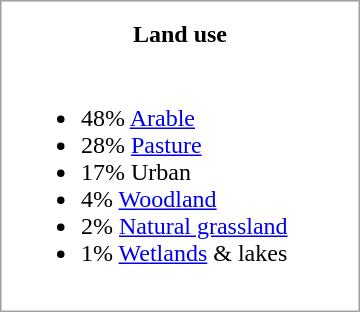<table style="float:right; margin:1em; width:15em; border:1px solid #a0a0a0; padding:10px; background:var(--background-color-neutral); color:var(--color-base) ;text-align:left;">
<tr style="text-align:center;">
<td><strong>Land use</strong></td>
</tr>
<tr style="text-align:left; font-size:x-medium;">
<td><br><ul><li>48% <a href='#'>Arable</a></li><li>28% <a href='#'>Pasture</a></li><li>17% Urban</li><li>4% <a href='#'>Woodland</a></li><li>2% <a href='#'>Natural grassland</a></li><li>1% <a href='#'>Wetlands</a> & lakes</li></ul></td>
</tr>
</table>
